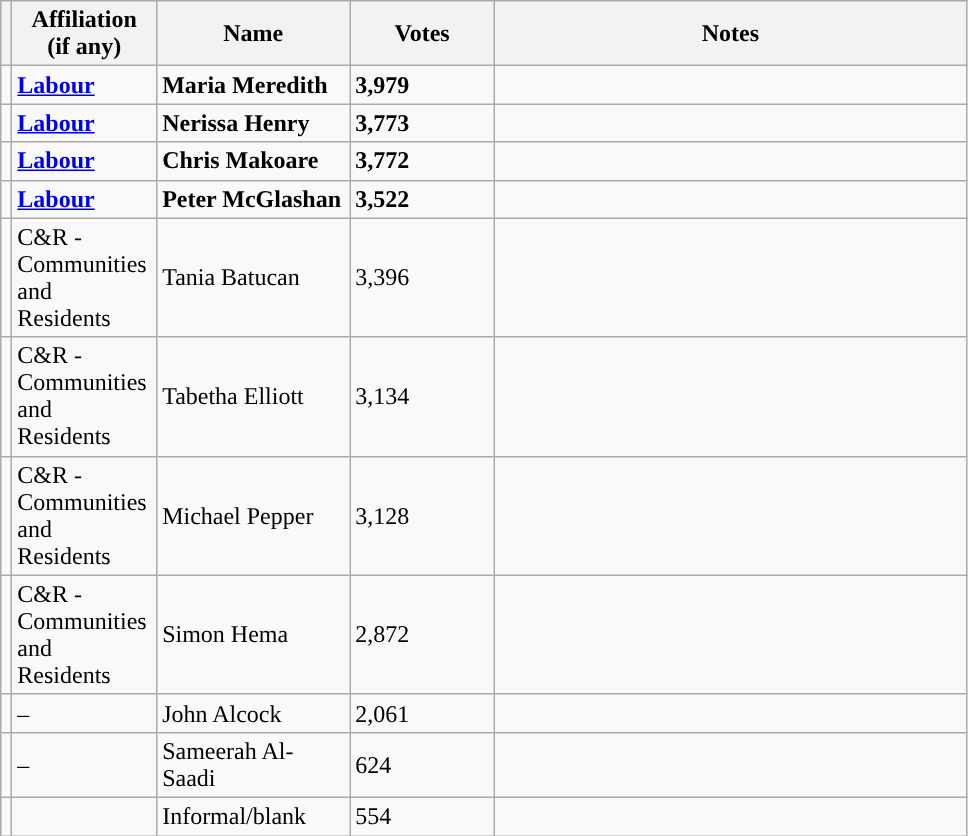<table class="wikitable" style="width:51%;">
<tr>
<th style="width:1%;"></th>
<th style="width:15%;">Affiliation (if any)</th>
<th style="width:20%;">Name</th>
<th style="width:15%;">Votes</th>
<th>Notes</th>
</tr>
<tr>
<td bgcolor=></td>
<td><strong><a href='#'>Labour</a> </strong></td>
<td><strong>Maria Meredith</strong></td>
<td><strong>3,979</strong></td>
<td></td>
</tr>
<tr>
<td></td>
<td><strong><a href='#'>Labour</a> </strong></td>
<td><strong>Nerissa Henry</strong></td>
<td><strong>3,773</strong></td>
<td></td>
</tr>
<tr>
<td></td>
<td><strong><a href='#'>Labour</a> </strong></td>
<td><strong>Chris Makoare</strong></td>
<td><strong>3,772</strong></td>
<td></td>
</tr>
<tr>
<td bgcolor=></td>
<td><strong><a href='#'>Labour</a> </strong></td>
<td><strong>Peter McGlashan</strong></td>
<td><strong>3,522</strong></td>
<td></td>
</tr>
<tr>
<td bgcolor=></td>
<td>C&R - Communities and Residents</td>
<td>Tania Batucan</td>
<td>3,396</td>
<td></td>
</tr>
<tr>
<td></td>
<td>C&R - Communities and Residents</td>
<td>Tabetha Elliott</td>
<td>3,134</td>
<td></td>
</tr>
<tr>
<td></td>
<td>C&R - Communities and Residents</td>
<td>Michael Pepper</td>
<td>3,128</td>
<td></td>
</tr>
<tr>
<td bgcolor=></td>
<td>C&R - Communities and Residents</td>
<td>Simon Hema</td>
<td>2,872</td>
<td></td>
</tr>
<tr>
<td bgcolor=></td>
<td>–</td>
<td>John Alcock</td>
<td>2,061</td>
<td></td>
</tr>
<tr>
<td bgcolor=></td>
<td>–</td>
<td>Sameerah Al-Saadi</td>
<td>624</td>
<td></td>
</tr>
<tr>
<td></td>
<td></td>
<td>Informal/blank</td>
<td>554</td>
<td></td>
</tr>
</table>
